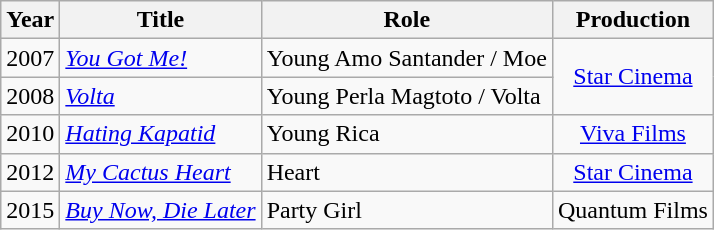<table class="wikitable sortable">
<tr>
<th>Year</th>
<th>Title</th>
<th>Role</th>
<th>Production</th>
</tr>
<tr>
<td>2007</td>
<td><em><a href='#'>You Got Me!</a></em></td>
<td>Young Amo Santander / Moe</td>
<td align="center" rowspan=2><a href='#'>Star Cinema</a></td>
</tr>
<tr>
<td>2008</td>
<td><em><a href='#'>Volta</a></em></td>
<td>Young Perla Magtoto / Volta</td>
</tr>
<tr>
<td>2010</td>
<td><em><a href='#'>Hating Kapatid</a></em></td>
<td>Young Rica</td>
<td align="center" rowspan=1><a href='#'>Viva Films</a></td>
</tr>
<tr>
<td>2012</td>
<td><em><a href='#'>My Cactus Heart</a></em></td>
<td>Heart</td>
<td align="center" rowspan=1><a href='#'>Star Cinema</a></td>
</tr>
<tr>
<td>2015</td>
<td><em><a href='#'>Buy Now, Die Later</a></em></td>
<td>Party Girl</td>
<td align="center" rowspan=1>Quantum Films</td>
</tr>
</table>
